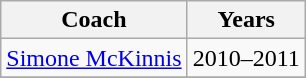<table class="wikitable collapsible">
<tr>
<th>Coach</th>
<th>Years</th>
</tr>
<tr>
<td> <a href='#'>Simone McKinnis</a></td>
<td>2010–2011</td>
</tr>
<tr>
</tr>
</table>
